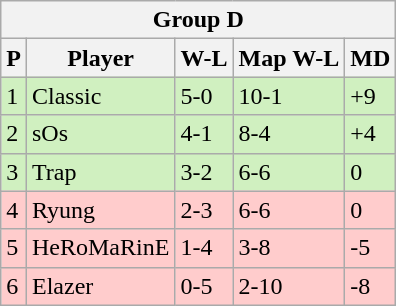<table class="wikitable" style="display: inline-table;">
<tr>
<th colspan="5">Group D</th>
</tr>
<tr>
<th>P</th>
<th>Player</th>
<th>W-L</th>
<th>Map W-L</th>
<th>MD</th>
</tr>
<tr style="background: #D0F0C0;">
<td>1</td>
<td>Classic</td>
<td>5-0</td>
<td>10-1</td>
<td>+9</td>
</tr>
<tr style="background: #D0F0C0;">
<td>2</td>
<td>sOs</td>
<td>4-1</td>
<td>8-4</td>
<td>+4</td>
</tr>
<tr style="background: #D0F0C0;">
<td>3</td>
<td>Trap</td>
<td>3-2</td>
<td>6-6</td>
<td>0</td>
</tr>
<tr style="background: #FFCCCC;">
<td>4</td>
<td>Ryung</td>
<td>2-3</td>
<td>6-6</td>
<td>0</td>
</tr>
<tr style="background: #FFCCCC;">
<td>5</td>
<td>HeRoMaRinE</td>
<td>1-4</td>
<td>3-8</td>
<td>-5</td>
</tr>
<tr style="background: #FFCCCC;">
<td>6</td>
<td>Elazer</td>
<td>0-5</td>
<td>2-10</td>
<td>-8</td>
</tr>
</table>
